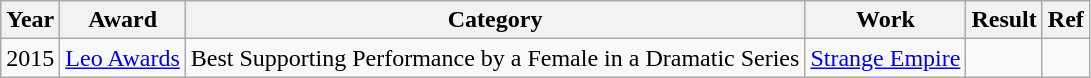<table class="wikitable">
<tr>
<th>Year</th>
<th>Award</th>
<th>Category</th>
<th>Work</th>
<th>Result</th>
<th>Ref</th>
</tr>
<tr>
<td>2015</td>
<td><a href='#'>Leo Awards</a></td>
<td>Best Supporting Performance by a Female in a Dramatic Series</td>
<td><a href='#'>Strange Empire</a></td>
<td></td>
<td></td>
</tr>
</table>
